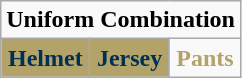<table class="wikitable"  style="display: inline-table;">
<tr>
<td align="center" Colspan="3"><strong>Uniform Combination</strong></td>
</tr>
<tr align="center">
<td style="background:#B3A369; color:#013057"><strong>Helmet</strong></td>
<td style="background:#B3A369; color:#013057"><strong>Jersey</strong></td>
<td style="background:#white; color:#B3A369"><strong>Pants</strong></td>
</tr>
</table>
